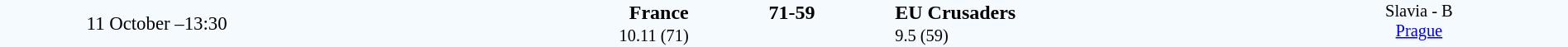<table style="width: 100%; background:#F5FAFF;" cellspacing="0">
<tr>
<td style=font-size:95% align=center rowspan=3 width=20%>11 October –13:30</td>
</tr>
<tr>
<td width=24% align=right><strong>France</strong> </td>
<td align=center width=13%><strong>71-59</strong></td>
<td width=24%> <strong>EU Crusaders</strong></td>
<td style=font-size:85% rowspan=3 valign=top align=center>Slavia - B <br><a href='#'>Prague</a></td>
</tr>
<tr style=font-size:85%>
<td align=right>10.11 (71)</td>
<td align=center></td>
<td>9.5 (59)</td>
</tr>
</table>
